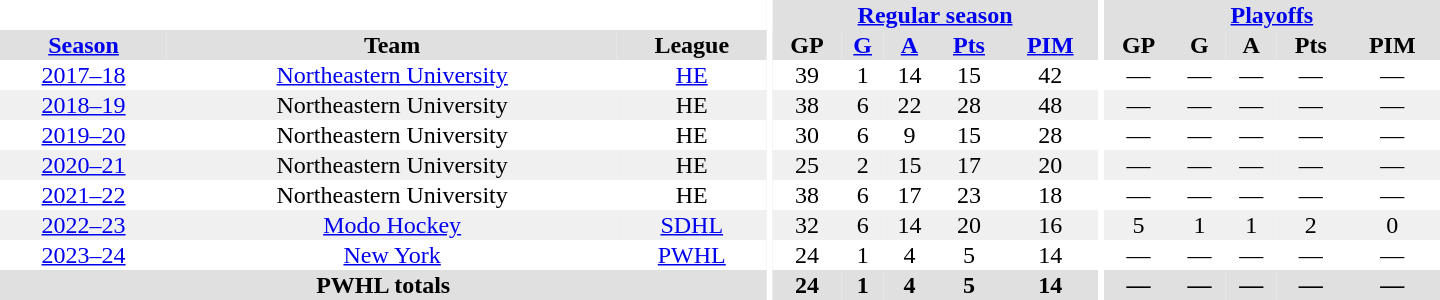<table border="0" cellpadding="1" cellspacing="0" style="text-align:center; width:60em">
<tr bgcolor="#e0e0e0">
<th colspan="3" bgcolor="#ffffff"></th>
<th rowspan="97" bgcolor="#ffffff"></th>
<th colspan="5"><a href='#'>Regular season</a></th>
<th rowspan="97" bgcolor="#ffffff"></th>
<th colspan="5"><a href='#'>Playoffs</a></th>
</tr>
<tr bgcolor="#e0e0e0">
<th><a href='#'>Season</a></th>
<th>Team</th>
<th>League</th>
<th>GP</th>
<th><a href='#'>G</a></th>
<th><a href='#'>A</a></th>
<th><a href='#'>Pts</a></th>
<th><a href='#'>PIM</a></th>
<th>GP</th>
<th>G</th>
<th>A</th>
<th>Pts</th>
<th>PIM</th>
</tr>
<tr>
<td><a href='#'>2017–18</a></td>
<td><a href='#'>Northeastern University</a></td>
<td><a href='#'>HE</a></td>
<td>39</td>
<td>1</td>
<td>14</td>
<td>15</td>
<td>42</td>
<td>—</td>
<td>—</td>
<td>—</td>
<td>—</td>
<td>—</td>
</tr>
<tr bgcolor="f0f0f0">
<td><a href='#'>2018–19</a></td>
<td>Northeastern University</td>
<td>HE</td>
<td>38</td>
<td>6</td>
<td>22</td>
<td>28</td>
<td>48</td>
<td>—</td>
<td>—</td>
<td>—</td>
<td>—</td>
<td>—</td>
</tr>
<tr>
<td><a href='#'>2019–20</a></td>
<td>Northeastern University</td>
<td>HE</td>
<td>30</td>
<td>6</td>
<td>9</td>
<td>15</td>
<td>28</td>
<td>—</td>
<td>—</td>
<td>—</td>
<td>—</td>
<td>—</td>
</tr>
<tr bgcolor="f0f0f0">
<td><a href='#'>2020–21</a></td>
<td>Northeastern University</td>
<td>HE</td>
<td>25</td>
<td>2</td>
<td>15</td>
<td>17</td>
<td>20</td>
<td>—</td>
<td>—</td>
<td>—</td>
<td>—</td>
<td>—</td>
</tr>
<tr>
<td><a href='#'>2021–22</a></td>
<td>Northeastern University</td>
<td>HE</td>
<td>38</td>
<td>6</td>
<td>17</td>
<td>23</td>
<td>18</td>
<td>—</td>
<td>—</td>
<td>—</td>
<td>—</td>
<td>—</td>
</tr>
<tr bgcolor="f0f0f0">
<td><a href='#'>2022–23</a></td>
<td><a href='#'>Modo Hockey</a></td>
<td><a href='#'>SDHL</a></td>
<td>32</td>
<td>6</td>
<td>14</td>
<td>20</td>
<td>16</td>
<td>5</td>
<td>1</td>
<td>1</td>
<td>2</td>
<td>0</td>
</tr>
<tr>
<td><a href='#'>2023–24</a></td>
<td><a href='#'>New York</a></td>
<td><a href='#'>PWHL</a></td>
<td>24</td>
<td>1</td>
<td>4</td>
<td>5</td>
<td>14</td>
<td>—</td>
<td>—</td>
<td>—</td>
<td>—</td>
<td>—</td>
</tr>
<tr bgcolor="#e0e0e0">
<th colspan="3">PWHL totals</th>
<th>24</th>
<th>1</th>
<th>4</th>
<th>5</th>
<th>14</th>
<th>—</th>
<th>—</th>
<th>—</th>
<th>—</th>
<th>—</th>
</tr>
</table>
